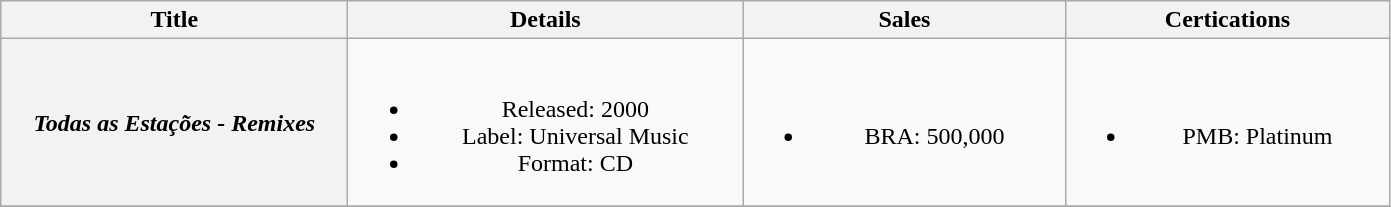<table class="wikitable plainrowheaders" style="text-align:center;">
<tr>
<th scope="col" style="width:14em;">Title</th>
<th scope="col" style="width:16em;">Details</th>
<th scope="col" style="width:13em;">Sales</th>
<th scope="col" style="width:13em;">Certications</th>
</tr>
<tr>
<th scope="row"><em>Todas as Estações - Remixes</em></th>
<td><br><ul><li>Released: 2000</li><li>Label: Universal Music</li><li>Format: CD</li></ul></td>
<td><br><ul><li>BRA: 500,000</li></ul></td>
<td><br><ul><li>PMB: Platinum</li></ul></td>
</tr>
<tr>
</tr>
</table>
